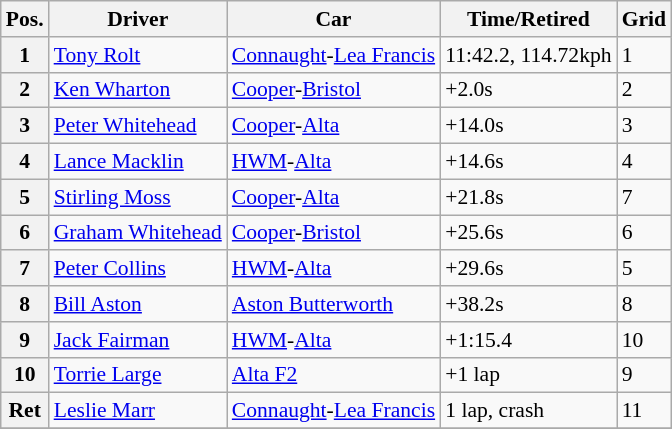<table class="wikitable" style="font-size: 90%;">
<tr>
<th>Pos.</th>
<th>Driver</th>
<th>Car</th>
<th>Time/Retired</th>
<th>Grid</th>
</tr>
<tr>
<th>1</th>
<td> <a href='#'>Tony Rolt</a></td>
<td><a href='#'>Connaught</a>-<a href='#'>Lea Francis</a></td>
<td>11:42.2, 114.72kph</td>
<td>1</td>
</tr>
<tr>
<th>2</th>
<td> <a href='#'>Ken Wharton</a></td>
<td><a href='#'>Cooper</a>-<a href='#'>Bristol</a></td>
<td>+2.0s</td>
<td>2</td>
</tr>
<tr>
<th>3</th>
<td> <a href='#'>Peter Whitehead</a></td>
<td><a href='#'>Cooper</a>-<a href='#'>Alta</a></td>
<td>+14.0s</td>
<td>3</td>
</tr>
<tr>
<th>4</th>
<td> <a href='#'>Lance Macklin</a></td>
<td><a href='#'>HWM</a>-<a href='#'>Alta</a></td>
<td>+14.6s</td>
<td>4</td>
</tr>
<tr>
<th>5</th>
<td> <a href='#'>Stirling Moss</a></td>
<td><a href='#'>Cooper</a>-<a href='#'>Alta</a></td>
<td>+21.8s</td>
<td>7</td>
</tr>
<tr>
<th>6</th>
<td> <a href='#'>Graham Whitehead</a></td>
<td><a href='#'>Cooper</a>-<a href='#'>Bristol</a></td>
<td>+25.6s</td>
<td>6</td>
</tr>
<tr>
<th>7</th>
<td> <a href='#'>Peter Collins</a></td>
<td><a href='#'>HWM</a>-<a href='#'>Alta</a></td>
<td>+29.6s</td>
<td>5</td>
</tr>
<tr>
<th>8</th>
<td> <a href='#'>Bill Aston</a></td>
<td><a href='#'>Aston Butterworth</a></td>
<td>+38.2s</td>
<td>8</td>
</tr>
<tr>
<th>9</th>
<td> <a href='#'>Jack Fairman</a></td>
<td><a href='#'>HWM</a>-<a href='#'>Alta</a></td>
<td>+1:15.4</td>
<td>10</td>
</tr>
<tr>
<th>10</th>
<td> <a href='#'>Torrie Large</a></td>
<td><a href='#'>Alta F2</a></td>
<td>+1 lap</td>
<td>9</td>
</tr>
<tr>
<th>Ret</th>
<td> <a href='#'>Leslie Marr</a></td>
<td><a href='#'>Connaught</a>-<a href='#'>Lea Francis</a></td>
<td>1 lap, crash</td>
<td>11</td>
</tr>
<tr>
</tr>
</table>
